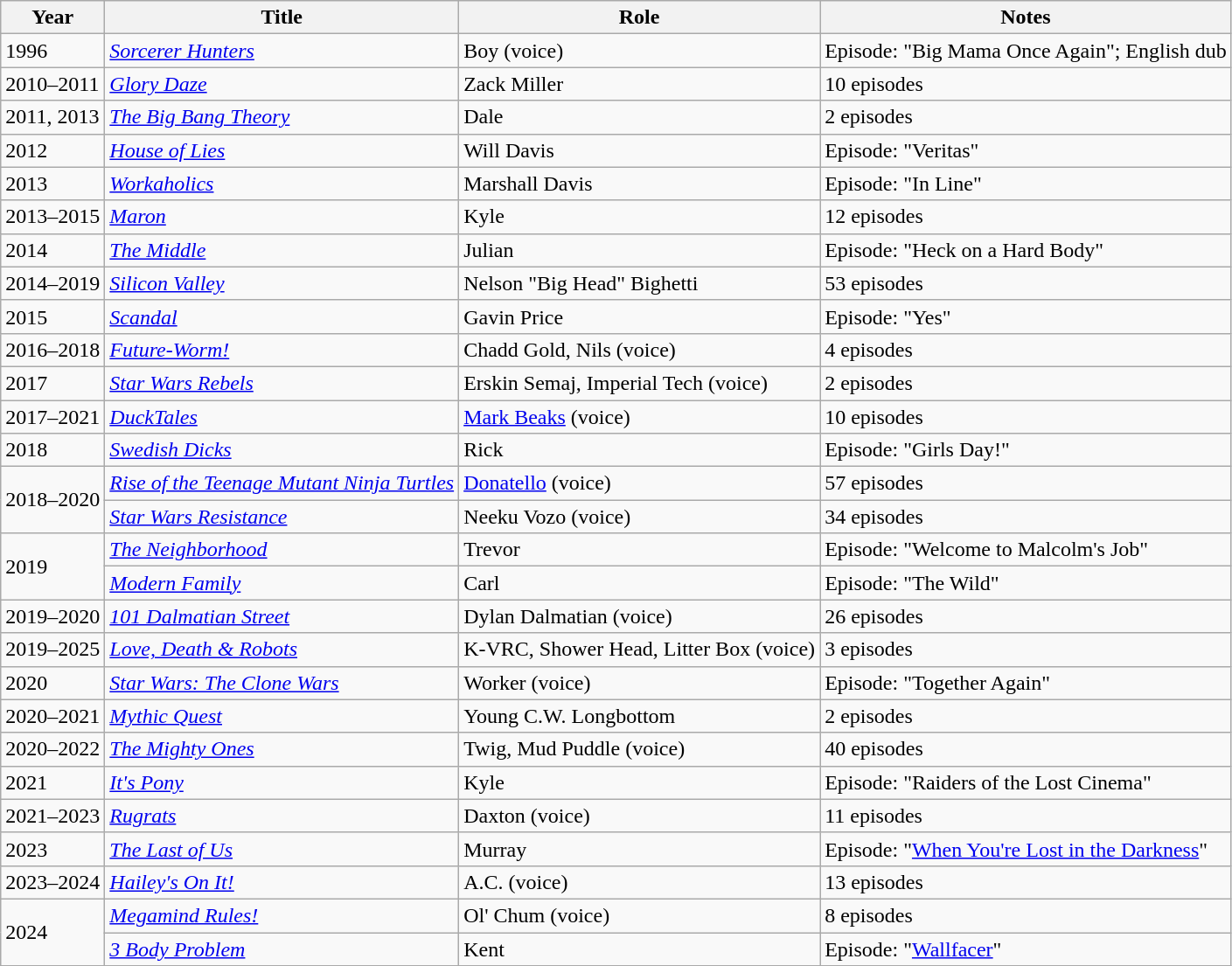<table class="wikitable sortable">
<tr>
<th scope="col">Year</th>
<th scope="col">Title</th>
<th scope="col">Role</th>
<th scope="col">Notes</th>
</tr>
<tr>
<td>1996</td>
<td><em><a href='#'>Sorcerer Hunters</a></em></td>
<td>Boy (voice)</td>
<td>Episode: "Big Mama Once Again"; English dub</td>
</tr>
<tr>
<td>2010–2011</td>
<td><em><a href='#'>Glory Daze</a></em></td>
<td>Zack Miller</td>
<td>10 episodes</td>
</tr>
<tr>
<td>2011, 2013</td>
<td><em><a href='#'>The Big Bang Theory</a></em></td>
<td>Dale</td>
<td>2 episodes</td>
</tr>
<tr>
<td>2012</td>
<td><em><a href='#'>House of Lies</a></em></td>
<td>Will Davis</td>
<td>Episode: "Veritas"</td>
</tr>
<tr>
<td>2013</td>
<td><em><a href='#'>Workaholics</a></em></td>
<td>Marshall Davis</td>
<td>Episode: "In Line"</td>
</tr>
<tr>
<td>2013–2015</td>
<td><em><a href='#'>Maron</a></em></td>
<td>Kyle</td>
<td>12 episodes</td>
</tr>
<tr>
<td>2014</td>
<td><em><a href='#'>The Middle</a></em></td>
<td>Julian</td>
<td>Episode: "Heck on a Hard Body"</td>
</tr>
<tr>
<td>2014–2019</td>
<td><em><a href='#'>Silicon Valley</a></em></td>
<td>Nelson "Big Head" Bighetti</td>
<td>53 episodes</td>
</tr>
<tr>
<td>2015</td>
<td><em><a href='#'>Scandal</a></em></td>
<td>Gavin Price</td>
<td>Episode: "Yes"</td>
</tr>
<tr>
<td>2016–2018</td>
<td><em><a href='#'>Future-Worm!</a></em></td>
<td>Chadd Gold, Nils (voice)</td>
<td>4 episodes</td>
</tr>
<tr>
<td>2017</td>
<td><em><a href='#'>Star Wars Rebels</a></em></td>
<td>Erskin Semaj, Imperial Tech (voice)</td>
<td>2 episodes</td>
</tr>
<tr>
<td>2017–2021</td>
<td><em><a href='#'>DuckTales</a></em></td>
<td><a href='#'>Mark Beaks</a> (voice)</td>
<td>10 episodes</td>
</tr>
<tr>
<td>2018</td>
<td><em><a href='#'>Swedish Dicks</a></em></td>
<td>Rick</td>
<td>Episode: "Girls Day!"</td>
</tr>
<tr>
<td rowspan="2">2018–2020</td>
<td><em><a href='#'>Rise of the Teenage Mutant Ninja Turtles</a></em></td>
<td><a href='#'>Donatello</a> (voice)</td>
<td>57 episodes</td>
</tr>
<tr>
<td><em><a href='#'>Star Wars Resistance</a></em></td>
<td>Neeku Vozo (voice)</td>
<td>34 episodes</td>
</tr>
<tr>
<td rowspan="2">2019</td>
<td><em><a href='#'>The Neighborhood</a></em></td>
<td>Trevor</td>
<td>Episode: "Welcome to Malcolm's Job"</td>
</tr>
<tr>
<td><em><a href='#'>Modern Family</a></em></td>
<td>Carl</td>
<td>Episode: "The Wild"</td>
</tr>
<tr>
<td>2019–2020</td>
<td><em><a href='#'>101 Dalmatian Street</a></em></td>
<td>Dylan Dalmatian (voice)</td>
<td>26 episodes</td>
</tr>
<tr>
<td>2019–2025</td>
<td><em><a href='#'>Love, Death & Robots</a></em></td>
<td>K-VRC, Shower Head, Litter Box (voice)</td>
<td>3 episodes</td>
</tr>
<tr>
<td>2020</td>
<td><em><a href='#'>Star Wars: The Clone Wars</a></em></td>
<td>Worker (voice)</td>
<td>Episode: "Together Again"</td>
</tr>
<tr>
<td>2020–2021</td>
<td><em><a href='#'>Mythic Quest</a></em></td>
<td>Young C.W. Longbottom</td>
<td>2 episodes</td>
</tr>
<tr>
<td>2020–2022</td>
<td><em><a href='#'>The Mighty Ones</a></em></td>
<td>Twig, Mud Puddle (voice)</td>
<td>40 episodes</td>
</tr>
<tr>
<td>2021</td>
<td><em><a href='#'>It's Pony</a></em></td>
<td>Kyle</td>
<td>Episode: "Raiders of the Lost Cinema"</td>
</tr>
<tr>
<td>2021–2023</td>
<td><em><a href='#'>Rugrats</a></em></td>
<td>Daxton (voice)</td>
<td>11 episodes</td>
</tr>
<tr>
<td>2023</td>
<td><em><a href='#'>The Last of Us</a></em></td>
<td>Murray</td>
<td>Episode: "<a href='#'>When You're Lost in the Darkness</a>"</td>
</tr>
<tr>
<td>2023–2024</td>
<td><em><a href='#'>Hailey's On It!</a></em></td>
<td>A.C. (voice)</td>
<td>13 episodes</td>
</tr>
<tr>
<td rowspan="2">2024</td>
<td><em><a href='#'>Megamind Rules!</a></em></td>
<td>Ol' Chum (voice)</td>
<td>8 episodes</td>
</tr>
<tr>
<td><em><a href='#'>3 Body Problem</a></em></td>
<td>Kent</td>
<td>Episode: "<a href='#'>Wallfacer</a>"</td>
</tr>
</table>
